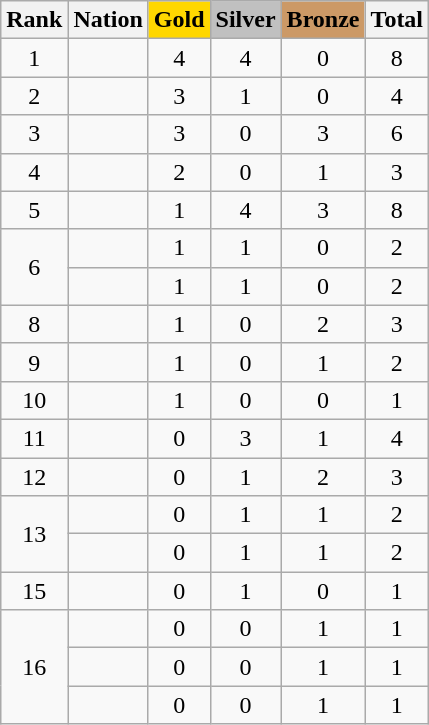<table class="wikitable sortable" style="text-align:center">
<tr>
<th>Rank</th>
<th>Nation</th>
<th style="background-color:gold">Gold</th>
<th style="background-color:silver">Silver</th>
<th style="background-color:#cc9966">Bronze</th>
<th>Total</th>
</tr>
<tr>
<td>1</td>
<td align=left></td>
<td>4</td>
<td>4</td>
<td>0</td>
<td>8</td>
</tr>
<tr>
<td>2</td>
<td align=left></td>
<td>3</td>
<td>1</td>
<td>0</td>
<td>4</td>
</tr>
<tr>
<td>3</td>
<td align=left></td>
<td>3</td>
<td>0</td>
<td>3</td>
<td>6</td>
</tr>
<tr>
<td>4</td>
<td align=left></td>
<td>2</td>
<td>0</td>
<td>1</td>
<td>3</td>
</tr>
<tr>
<td>5</td>
<td align=left></td>
<td>1</td>
<td>4</td>
<td>3</td>
<td>8</td>
</tr>
<tr>
<td rowspan=2>6</td>
<td align=left></td>
<td>1</td>
<td>1</td>
<td>0</td>
<td>2</td>
</tr>
<tr>
<td align=left></td>
<td>1</td>
<td>1</td>
<td>0</td>
<td>2</td>
</tr>
<tr>
<td>8</td>
<td align=left></td>
<td>1</td>
<td>0</td>
<td>2</td>
<td>3</td>
</tr>
<tr>
<td>9</td>
<td align=left></td>
<td>1</td>
<td>0</td>
<td>1</td>
<td>2</td>
</tr>
<tr>
<td>10</td>
<td align=left></td>
<td>1</td>
<td>0</td>
<td>0</td>
<td>1</td>
</tr>
<tr>
<td>11</td>
<td align=left></td>
<td>0</td>
<td>3</td>
<td>1</td>
<td>4</td>
</tr>
<tr>
<td>12</td>
<td align=left></td>
<td>0</td>
<td>1</td>
<td>2</td>
<td>3</td>
</tr>
<tr>
<td rowspan=2>13</td>
<td align=left></td>
<td>0</td>
<td>1</td>
<td>1</td>
<td>2</td>
</tr>
<tr>
<td align=left></td>
<td>0</td>
<td>1</td>
<td>1</td>
<td>2</td>
</tr>
<tr>
<td>15</td>
<td align=left></td>
<td>0</td>
<td>1</td>
<td>0</td>
<td>1</td>
</tr>
<tr>
<td rowspan=3>16</td>
<td align=left></td>
<td>0</td>
<td>0</td>
<td>1</td>
<td>1</td>
</tr>
<tr>
<td align=left></td>
<td>0</td>
<td>0</td>
<td>1</td>
<td>1</td>
</tr>
<tr>
<td align=left></td>
<td>0</td>
<td>0</td>
<td>1</td>
<td>1</td>
</tr>
</table>
